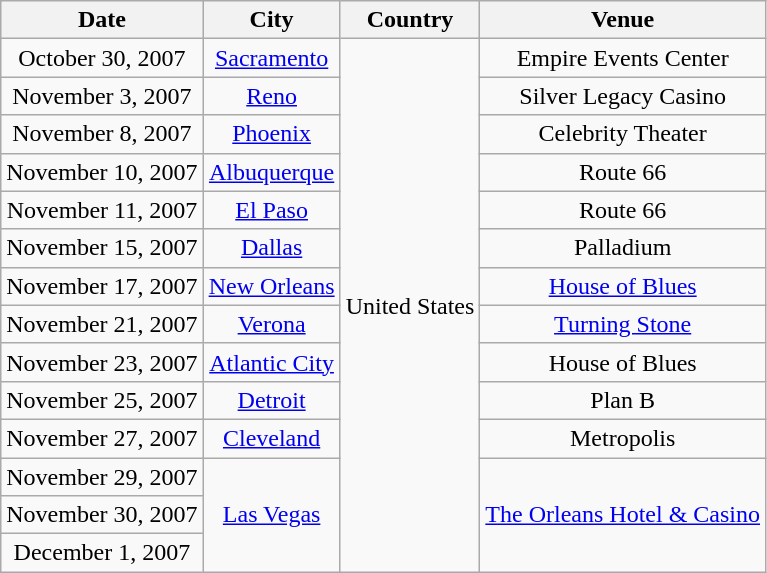<table class="wikitable" style="text-align:center;">
<tr>
<th>Date</th>
<th>City</th>
<th>Country</th>
<th>Venue</th>
</tr>
<tr>
<td>October 30, 2007</td>
<td><a href='#'>Sacramento</a></td>
<td rowspan="14">United States</td>
<td>Empire Events Center</td>
</tr>
<tr>
<td>November 3, 2007</td>
<td><a href='#'>Reno</a></td>
<td>Silver Legacy Casino</td>
</tr>
<tr>
<td>November 8, 2007</td>
<td><a href='#'>Phoenix</a></td>
<td>Celebrity Theater</td>
</tr>
<tr>
<td>November 10, 2007</td>
<td><a href='#'>Albuquerque</a></td>
<td>Route 66</td>
</tr>
<tr>
<td>November 11, 2007</td>
<td><a href='#'>El Paso</a></td>
<td>Route 66</td>
</tr>
<tr>
<td>November 15, 2007</td>
<td><a href='#'>Dallas</a></td>
<td>Palladium</td>
</tr>
<tr>
<td>November 17, 2007</td>
<td><a href='#'>New Orleans</a></td>
<td><a href='#'>House of Blues</a></td>
</tr>
<tr>
<td>November 21, 2007</td>
<td><a href='#'>Verona</a></td>
<td><a href='#'>Turning Stone</a></td>
</tr>
<tr>
<td>November 23, 2007</td>
<td><a href='#'>Atlantic City</a></td>
<td>House of Blues</td>
</tr>
<tr>
<td>November 25, 2007</td>
<td><a href='#'>Detroit</a></td>
<td>Plan B</td>
</tr>
<tr>
<td>November 27, 2007</td>
<td><a href='#'>Cleveland</a></td>
<td>Metropolis</td>
</tr>
<tr>
<td>November 29, 2007</td>
<td rowspan="3"><a href='#'>Las Vegas</a></td>
<td rowspan="3"><a href='#'>The Orleans Hotel & Casino</a></td>
</tr>
<tr>
<td>November 30, 2007</td>
</tr>
<tr>
<td>December 1, 2007</td>
</tr>
</table>
